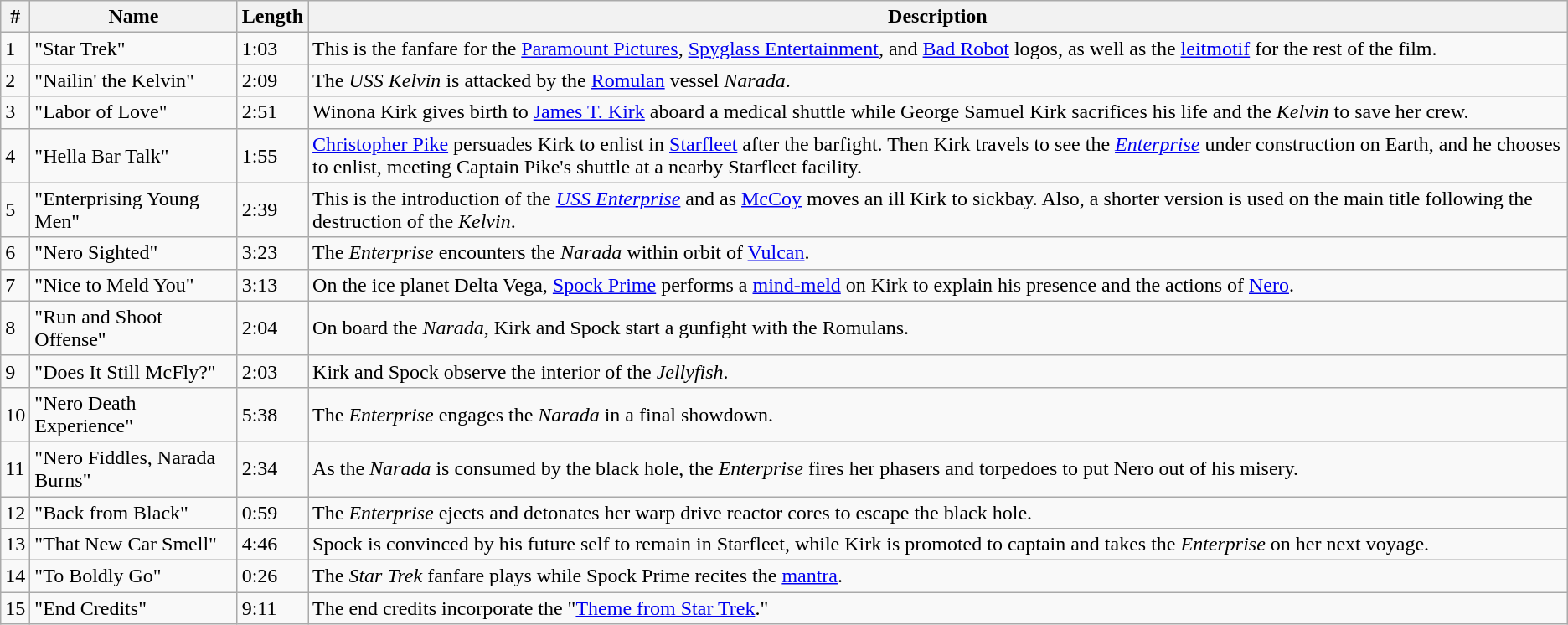<table class="wikitable">
<tr>
<th>#</th>
<th>Name</th>
<th>Length</th>
<th>Description</th>
</tr>
<tr>
<td>1</td>
<td>"Star Trek"</td>
<td>1:03</td>
<td>This is the fanfare for the <a href='#'>Paramount Pictures</a>, <a href='#'>Spyglass Entertainment</a>, and <a href='#'>Bad Robot</a> logos, as well as the <a href='#'>leitmotif</a> for the rest of the film.</td>
</tr>
<tr>
<td>2</td>
<td>"Nailin' the Kelvin"</td>
<td>2:09</td>
<td>The <em>USS Kelvin</em> is attacked by the <a href='#'>Romulan</a> vessel <em>Narada</em>.</td>
</tr>
<tr>
<td>3</td>
<td>"Labor of Love"</td>
<td>2:51</td>
<td>Winona Kirk gives birth to <a href='#'>James T. Kirk</a> aboard a medical shuttle while George Samuel Kirk sacrifices his life and the <em>Kelvin</em> to save her crew.</td>
</tr>
<tr>
<td>4</td>
<td>"Hella Bar Talk"</td>
<td>1:55</td>
<td><a href='#'>Christopher Pike</a> persuades Kirk to enlist in <a href='#'>Starfleet</a> after the barfight. Then Kirk travels to see the <em><a href='#'>Enterprise</a></em> under construction on Earth, and he chooses to enlist, meeting Captain Pike's shuttle at a nearby Starfleet facility.</td>
</tr>
<tr>
<td>5</td>
<td>"Enterprising Young Men"</td>
<td>2:39</td>
<td>This is the introduction of the <em><a href='#'>USS Enterprise</a></em> and as <a href='#'>McCoy</a> moves an ill Kirk to sickbay. Also, a shorter version is used on the main title following the destruction of the <em>Kelvin</em>.</td>
</tr>
<tr>
<td>6</td>
<td>"Nero Sighted"</td>
<td>3:23</td>
<td>The <em>Enterprise</em> encounters the <em>Narada</em> within orbit of <a href='#'>Vulcan</a>.</td>
</tr>
<tr>
<td>7</td>
<td>"Nice to Meld You"</td>
<td>3:13</td>
<td>On the ice planet Delta Vega, <a href='#'>Spock Prime</a> performs a <a href='#'>mind-meld</a> on Kirk to explain his presence and the actions of <a href='#'>Nero</a>.</td>
</tr>
<tr>
<td>8</td>
<td>"Run and Shoot Offense"</td>
<td>2:04</td>
<td>On board the <em>Narada</em>, Kirk and Spock start a gunfight with the Romulans.</td>
</tr>
<tr>
<td>9</td>
<td>"Does It Still McFly?"</td>
<td>2:03</td>
<td>Kirk and Spock observe the interior of the <em>Jellyfish</em>.</td>
</tr>
<tr>
<td>10</td>
<td>"Nero Death Experience"</td>
<td>5:38</td>
<td>The <em>Enterprise</em> engages the <em>Narada</em> in a final showdown.</td>
</tr>
<tr>
<td>11</td>
<td>"Nero Fiddles, Narada Burns"</td>
<td>2:34</td>
<td>As the <em>Narada</em> is consumed by the black hole, the <em>Enterprise</em> fires her phasers and torpedoes to put Nero out of his misery.</td>
</tr>
<tr>
<td>12</td>
<td>"Back from Black"</td>
<td>0:59</td>
<td>The <em>Enterprise</em> ejects and detonates her warp drive reactor cores to escape the black hole.</td>
</tr>
<tr>
<td>13</td>
<td>"That New Car Smell"</td>
<td>4:46</td>
<td>Spock is convinced by his future self to remain in Starfleet, while Kirk is promoted to captain and takes the <em>Enterprise</em> on her next voyage.</td>
</tr>
<tr>
<td>14</td>
<td>"To Boldly Go"</td>
<td>0:26</td>
<td>The <em>Star Trek</em> fanfare plays while Spock Prime recites the <a href='#'>mantra</a>.</td>
</tr>
<tr>
<td>15</td>
<td>"End Credits"</td>
<td>9:11</td>
<td>The end credits incorporate the "<a href='#'>Theme from Star Trek</a>."</td>
</tr>
</table>
